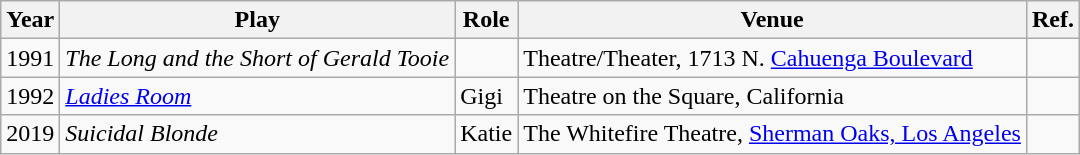<table class="wikitable">
<tr>
<th>Year</th>
<th>Play</th>
<th>Role</th>
<th>Venue</th>
<th>Ref.</th>
</tr>
<tr>
<td>1991</td>
<td><em>The Long and the Short of Gerald Tooie</em></td>
<td></td>
<td>Theatre/Theater, 1713 N. <a href='#'>Cahuenga Boulevard</a></td>
<td></td>
</tr>
<tr>
<td>1992</td>
<td><em><a href='#'>Ladies Room</a></em></td>
<td>Gigi</td>
<td>Theatre on the Square, California</td>
<td></td>
</tr>
<tr>
<td>2019</td>
<td><em>Suicidal Blonde</em></td>
<td>Katie</td>
<td>The Whitefire Theatre, <a href='#'>Sherman Oaks, Los Angeles</a></td>
<td></td>
</tr>
</table>
